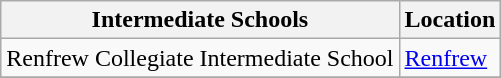<table class="wikitable">
<tr>
<th>Intermediate Schools</th>
<th>Location</th>
</tr>
<tr>
<td>Renfrew Collegiate Intermediate School</td>
<td><a href='#'>Renfrew</a></td>
</tr>
<tr>
</tr>
</table>
